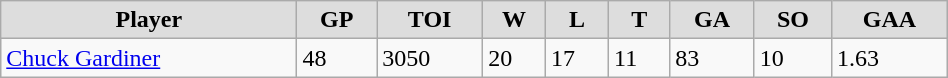<table class="wikitable" width="50%">
<tr align="center"  bgcolor="#dddddd">
<td><strong>Player</strong></td>
<td><strong>GP</strong></td>
<td><strong>TOI</strong></td>
<td><strong>W</strong></td>
<td><strong>L</strong></td>
<td><strong>T</strong></td>
<td><strong>GA</strong></td>
<td><strong>SO</strong></td>
<td><strong>GAA</strong></td>
</tr>
<tr>
<td><a href='#'>Chuck Gardiner</a></td>
<td>48</td>
<td>3050</td>
<td>20</td>
<td>17</td>
<td>11</td>
<td>83</td>
<td>10</td>
<td>1.63</td>
</tr>
</table>
